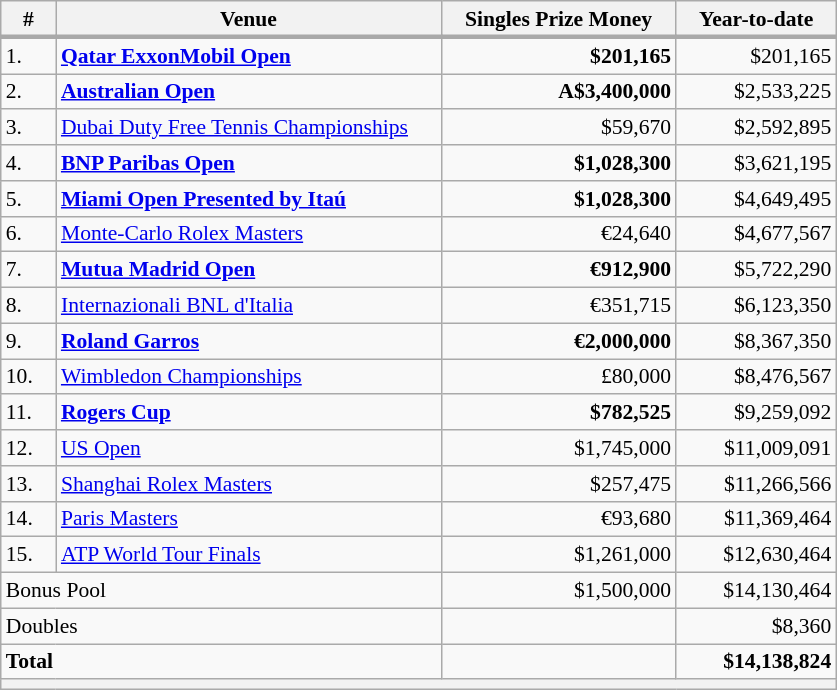<table class="wikitable" style="font-size:90%">
<tr>
<th style="width:30px;">#</th>
<th style="width:250px;">Venue</th>
<th style="width:150px;">Singles Prize Money</th>
<th style="width:100px;">Year-to-date</th>
</tr>
<tr style="text-align:center; border-bottom:3px solid darkgrey">
</tr>
<tr>
<td>1.</td>
<td><strong><a href='#'>Qatar ExxonMobil Open</a></strong></td>
<td style="text-align:right;"><strong>$201,165</strong></td>
<td style="text-align:right;">$201,165</td>
</tr>
<tr>
<td>2.</td>
<td><strong><a href='#'>Australian Open</a></strong></td>
<td style="text-align:right;"><strong>A$3,400,000</strong></td>
<td style="text-align:right;">$2,533,225</td>
</tr>
<tr>
<td>3.</td>
<td><a href='#'>Dubai Duty Free Tennis Championships</a></td>
<td style="text-align:right;">$59,670</td>
<td style="text-align:right;">$2,592,895</td>
</tr>
<tr>
<td>4.</td>
<td><strong><a href='#'>BNP Paribas Open</a></strong></td>
<td style="text-align:right;"><strong>$1,028,300</strong></td>
<td style="text-align:right;">$3,621,195</td>
</tr>
<tr>
<td>5.</td>
<td><strong><a href='#'>Miami Open Presented by Itaú</a></strong></td>
<td style="text-align:right;"><strong>$1,028,300</strong></td>
<td style="text-align:right;">$4,649,495</td>
</tr>
<tr>
<td>6.</td>
<td><a href='#'>Monte-Carlo Rolex Masters</a></td>
<td style="text-align:right;">€24,640</td>
<td style="text-align:right;">$4,677,567</td>
</tr>
<tr>
<td>7.</td>
<td><strong><a href='#'>Mutua Madrid Open</a></strong></td>
<td style="text-align:right;"><strong>€912,900</strong></td>
<td style="text-align:right;">$5,722,290</td>
</tr>
<tr>
<td>8.</td>
<td><a href='#'>Internazionali BNL d'Italia</a></td>
<td style="text-align:right;">€351,715</td>
<td style="text-align:right;">$6,123,350</td>
</tr>
<tr>
<td>9.</td>
<td><strong><a href='#'>Roland Garros</a></strong></td>
<td style="text-align:right;"><strong>€2,000,000</strong></td>
<td style="text-align:right;">$8,367,350</td>
</tr>
<tr>
<td>10.</td>
<td><a href='#'>Wimbledon Championships</a></td>
<td style="text-align:right;">£80,000</td>
<td style="text-align:right;">$8,476,567</td>
</tr>
<tr>
<td>11.</td>
<td><strong><a href='#'>Rogers Cup</a></strong></td>
<td style="text-align:right;"><strong>$782,525</strong></td>
<td style="text-align:right;">$9,259,092</td>
</tr>
<tr>
<td>12.</td>
<td><a href='#'>US Open</a></td>
<td style="text-align:right;">$1,745,000</td>
<td style="text-align:right;">$11,009,091</td>
</tr>
<tr>
<td>13.</td>
<td><a href='#'>Shanghai Rolex Masters</a></td>
<td style="text-align:right;">$257,475</td>
<td style="text-align:right;">$11,266,566</td>
</tr>
<tr>
<td>14.</td>
<td><a href='#'>Paris Masters</a></td>
<td style="text-align:right;">€93,680</td>
<td style="text-align:right;">$11,369,464</td>
</tr>
<tr>
<td>15.</td>
<td><a href='#'>ATP World Tour Finals</a></td>
<td style="text-align:right;">$1,261,000</td>
<td style="text-align:right;">$12,630,464</td>
</tr>
<tr>
<td colspan=2>Bonus Pool</td>
<td style="text-align:right;">$1,500,000</td>
<td style="text-align:right;">$14,130,464</td>
</tr>
<tr>
<td colspan=2>Doubles</td>
<td style="text-align:right;"></td>
<td style="text-align:right;">$8,360</td>
</tr>
<tr>
<td colspan=2><strong>Total</strong></td>
<td style="text-align:right;"></td>
<td style="text-align:right;"><strong>$14,138,824 </strong></td>
</tr>
<tr>
<th colspan=9> </th>
</tr>
</table>
